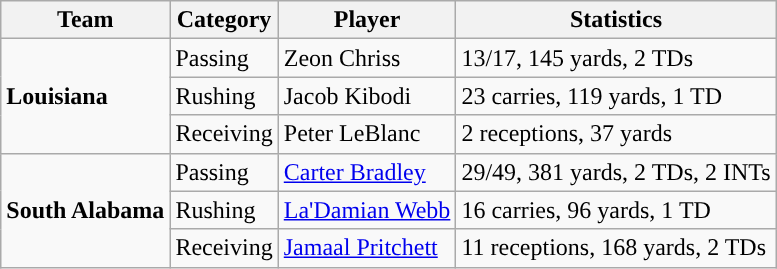<table class="wikitable" style="float: left;">
<tr>
<th>Team</th>
<th>Category</th>
<th>Player</th>
<th>Statistics</th>
</tr>
<tr>
<td rowspan=3><strong>Louisiana</strong></td>
<td>Passing</td>
<td>Zeon Chriss</td>
<td>13/17, 145 yards, 2 TDs</td>
</tr>
<tr>
<td>Rushing</td>
<td>Jacob Kibodi</td>
<td>23 carries, 119 yards, 1 TD</td>
</tr>
<tr>
<td>Receiving</td>
<td>Peter LeBlanc</td>
<td>2 receptions, 37 yards</td>
</tr>
<tr>
<td rowspan=3><strong>South Alabama</strong></td>
<td>Passing</td>
<td><a href='#'>Carter Bradley</a></td>
<td>29/49, 381 yards, 2 TDs, 2 INTs</td>
</tr>
<tr>
<td>Rushing</td>
<td><a href='#'>La'Damian Webb</a></td>
<td>16 carries, 96 yards, 1 TD</td>
</tr>
<tr>
<td>Receiving</td>
<td><a href='#'>Jamaal Pritchett</a></td>
<td>11 receptions, 168 yards, 2 TDs</td>
</tr>
</table>
